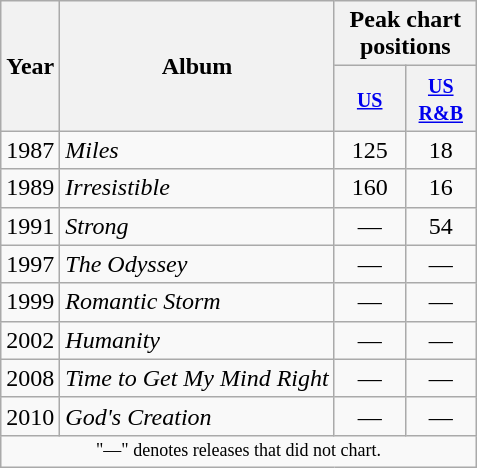<table class="wikitable">
<tr>
<th scope="col" rowspan="2">Year</th>
<th scope="col" rowspan="2">Album</th>
<th scope="col" colspan="2">Peak chart positions</th>
</tr>
<tr>
<th style="width:40px;"><small><a href='#'>US</a></small><br></th>
<th style="width:40px;"><small><a href='#'>US R&B</a></small><br></th>
</tr>
<tr>
<td>1987</td>
<td><em>Miles</em></td>
<td align=center>125</td>
<td align=center>18</td>
</tr>
<tr>
<td>1989</td>
<td><em>Irresistible</em></td>
<td align=center>160</td>
<td align=center>16</td>
</tr>
<tr>
<td>1991</td>
<td><em>Strong</em></td>
<td align=center>—</td>
<td align=center>54</td>
</tr>
<tr>
<td>1997</td>
<td><em>The Odyssey</em></td>
<td align=center>—</td>
<td align=center>—</td>
</tr>
<tr>
<td>1999</td>
<td><em>Romantic Storm</em></td>
<td align=center>—</td>
<td align=center>—</td>
</tr>
<tr>
<td>2002</td>
<td><em>Humanity</em></td>
<td align=center>—</td>
<td align=center>—</td>
</tr>
<tr>
<td>2008</td>
<td><em>Time to Get My Mind Right</em></td>
<td align=center>—</td>
<td align=center>—</td>
</tr>
<tr>
<td>2010</td>
<td><em>God's Creation</em></td>
<td align=center>—</td>
<td align=center>—</td>
</tr>
<tr>
<td colspan="5" style="text-align:center; font-size:9pt;">"—" denotes releases that did not chart.</td>
</tr>
</table>
